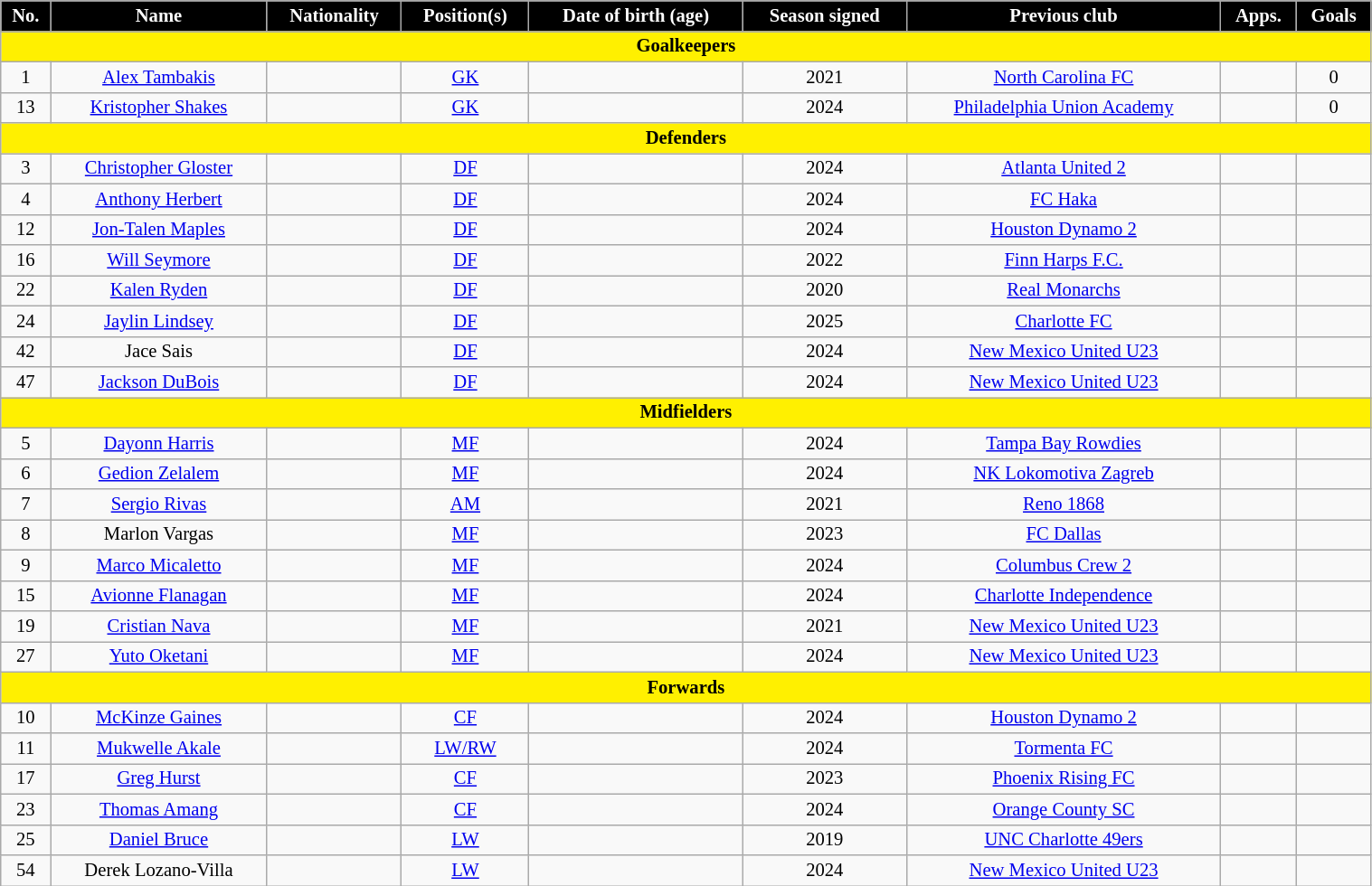<table class="wikitable" style="text-align:center; font-size:86%; width:80%;">
<tr>
<th style="background:#000; color:white; text-align:center;">No.</th>
<th style="background:#000; color:white; text-align:center;">Name</th>
<th style="background:#000; color:white; text-align:center;">Nationality</th>
<th style="background:#000; color:white; text-align:center;">Position(s)</th>
<th style="background:#000; color:white; text-align:center;">Date of birth (age)</th>
<th style="background:#000; color:white; text-align:center;">Season signed</th>
<th style="background:#000; color:white; text-align:center;">Previous club</th>
<th style="background:#000; color:white; text-align:center;">Apps.</th>
<th style="background:#000; color:white; text-align:center;">Goals</th>
</tr>
<tr>
<th colspan="9" style="background:#FFF000; color:black; text-align:center;">Goalkeepers</th>
</tr>
<tr>
<td>1</td>
<td><a href='#'>Alex Tambakis</a></td>
<td></td>
<td><a href='#'>GK</a></td>
<td></td>
<td>2021</td>
<td> <a href='#'>North Carolina FC</a></td>
<td></td>
<td>0</td>
</tr>
<tr>
<td>13</td>
<td><a href='#'>Kristopher Shakes</a></td>
<td></td>
<td><a href='#'>GK</a></td>
<td></td>
<td>2024</td>
<td> <a href='#'>Philadelphia Union Academy</a></td>
<td></td>
<td>0</td>
</tr>
<tr>
<th colspan="9" style="background:#FFF000; color:black; text-align:center;">Defenders</th>
</tr>
<tr>
<td>3</td>
<td><a href='#'>Christopher Gloster</a></td>
<td></td>
<td><a href='#'>DF</a></td>
<td></td>
<td>2024</td>
<td> <a href='#'>Atlanta United 2</a></td>
<td></td>
<td></td>
</tr>
<tr>
<td>4</td>
<td><a href='#'>Anthony Herbert</a></td>
<td></td>
<td><a href='#'>DF</a></td>
<td></td>
<td>2024</td>
<td> <a href='#'>FC Haka</a></td>
<td></td>
<td></td>
</tr>
<tr>
<td>12</td>
<td><a href='#'>Jon-Talen Maples</a></td>
<td></td>
<td><a href='#'>DF</a></td>
<td></td>
<td>2024</td>
<td> <a href='#'>Houston Dynamo 2</a></td>
<td></td>
<td></td>
</tr>
<tr>
<td>16</td>
<td><a href='#'>Will Seymore</a></td>
<td></td>
<td><a href='#'>DF</a></td>
<td></td>
<td>2022</td>
<td> <a href='#'>Finn Harps F.C.</a></td>
<td></td>
<td></td>
</tr>
<tr>
<td>22</td>
<td><a href='#'>Kalen Ryden</a></td>
<td></td>
<td><a href='#'>DF</a></td>
<td></td>
<td>2020</td>
<td> <a href='#'>Real Monarchs</a></td>
<td></td>
<td></td>
</tr>
<tr>
<td>24</td>
<td><a href='#'>Jaylin Lindsey</a></td>
<td></td>
<td><a href='#'>DF</a></td>
<td></td>
<td>2025</td>
<td> <a href='#'>Charlotte FC</a></td>
<td></td>
<td></td>
</tr>
<tr>
<td>42</td>
<td>Jace Sais</td>
<td></td>
<td><a href='#'>DF</a></td>
<td></td>
<td>2024</td>
<td> <a href='#'>New Mexico United U23</a></td>
<td></td>
<td></td>
</tr>
<tr>
<td>47</td>
<td><a href='#'>Jackson DuBois</a></td>
<td></td>
<td><a href='#'>DF</a></td>
<td></td>
<td>2024</td>
<td> <a href='#'>New Mexico United U23</a></td>
<td></td>
<td></td>
</tr>
<tr>
<th colspan="9" style="background:#FFF000; color:black; text-align:center;">Midfielders</th>
</tr>
<tr>
<td>5</td>
<td><a href='#'>Dayonn Harris</a></td>
<td></td>
<td><a href='#'>MF</a></td>
<td></td>
<td>2024</td>
<td> <a href='#'>Tampa Bay Rowdies</a></td>
<td></td>
<td></td>
</tr>
<tr>
<td>6</td>
<td><a href='#'>Gedion Zelalem</a></td>
<td></td>
<td><a href='#'>MF</a></td>
<td></td>
<td>2024</td>
<td><a href='#'>NK Lokomotiva Zagreb</a></td>
<td></td>
<td></td>
</tr>
<tr>
<td>7</td>
<td><a href='#'>Sergio Rivas</a></td>
<td></td>
<td><a href='#'>AM</a></td>
<td></td>
<td>2021</td>
<td> <a href='#'>Reno 1868</a></td>
<td></td>
<td></td>
</tr>
<tr>
<td>8</td>
<td>Marlon Vargas</td>
<td></td>
<td><a href='#'>MF</a></td>
<td></td>
<td>2023</td>
<td> <a href='#'>FC Dallas</a></td>
<td></td>
<td></td>
</tr>
<tr>
<td>9</td>
<td><a href='#'>Marco Micaletto</a></td>
<td></td>
<td><a href='#'>MF</a></td>
<td></td>
<td>2024</td>
<td> <a href='#'>Columbus Crew 2</a></td>
<td></td>
<td></td>
</tr>
<tr>
<td>15</td>
<td><a href='#'>Avionne Flanagan</a></td>
<td></td>
<td><a href='#'>MF</a></td>
<td></td>
<td>2024</td>
<td> <a href='#'>Charlotte Independence</a></td>
<td></td>
<td></td>
</tr>
<tr>
<td>19</td>
<td><a href='#'>Cristian Nava</a></td>
<td></td>
<td><a href='#'>MF</a></td>
<td></td>
<td>2021</td>
<td> <a href='#'>New Mexico United U23</a></td>
<td></td>
<td></td>
</tr>
<tr>
<td>27</td>
<td><a href='#'>Yuto Oketani</a></td>
<td></td>
<td><a href='#'>MF</a></td>
<td></td>
<td>2024</td>
<td> <a href='#'>New Mexico United U23</a></td>
<td></td>
<td></td>
</tr>
<tr>
<th colspan="9" style="background:#FFF000; color:black; text-align:center;">Forwards</th>
</tr>
<tr>
<td>10</td>
<td><a href='#'>McKinze Gaines</a></td>
<td></td>
<td><a href='#'>CF</a></td>
<td></td>
<td>2024</td>
<td> <a href='#'>Houston Dynamo 2</a></td>
<td></td>
<td></td>
</tr>
<tr>
<td>11</td>
<td><a href='#'>Mukwelle Akale</a></td>
<td></td>
<td><a href='#'>LW/RW</a></td>
<td></td>
<td>2024</td>
<td> <a href='#'>Tormenta FC</a></td>
<td></td>
<td></td>
</tr>
<tr>
<td>17</td>
<td><a href='#'>Greg Hurst</a></td>
<td></td>
<td><a href='#'>CF</a></td>
<td></td>
<td>2023</td>
<td> <a href='#'>Phoenix Rising FC</a></td>
<td></td>
<td></td>
</tr>
<tr>
<td>23</td>
<td><a href='#'>Thomas Amang</a></td>
<td></td>
<td><a href='#'>CF</a></td>
<td></td>
<td>2024</td>
<td> <a href='#'>Orange County SC</a></td>
<td></td>
<td></td>
</tr>
<tr>
<td>25</td>
<td><a href='#'>Daniel Bruce</a></td>
<td></td>
<td><a href='#'>LW</a></td>
<td></td>
<td>2019</td>
<td> <a href='#'>UNC Charlotte 49ers</a></td>
<td></td>
<td></td>
</tr>
<tr>
<td>54</td>
<td>Derek Lozano-Villa</td>
<td></td>
<td><a href='#'>LW</a></td>
<td></td>
<td>2024</td>
<td> <a href='#'>New Mexico United U23</a></td>
<td></td>
<td></td>
</tr>
</table>
